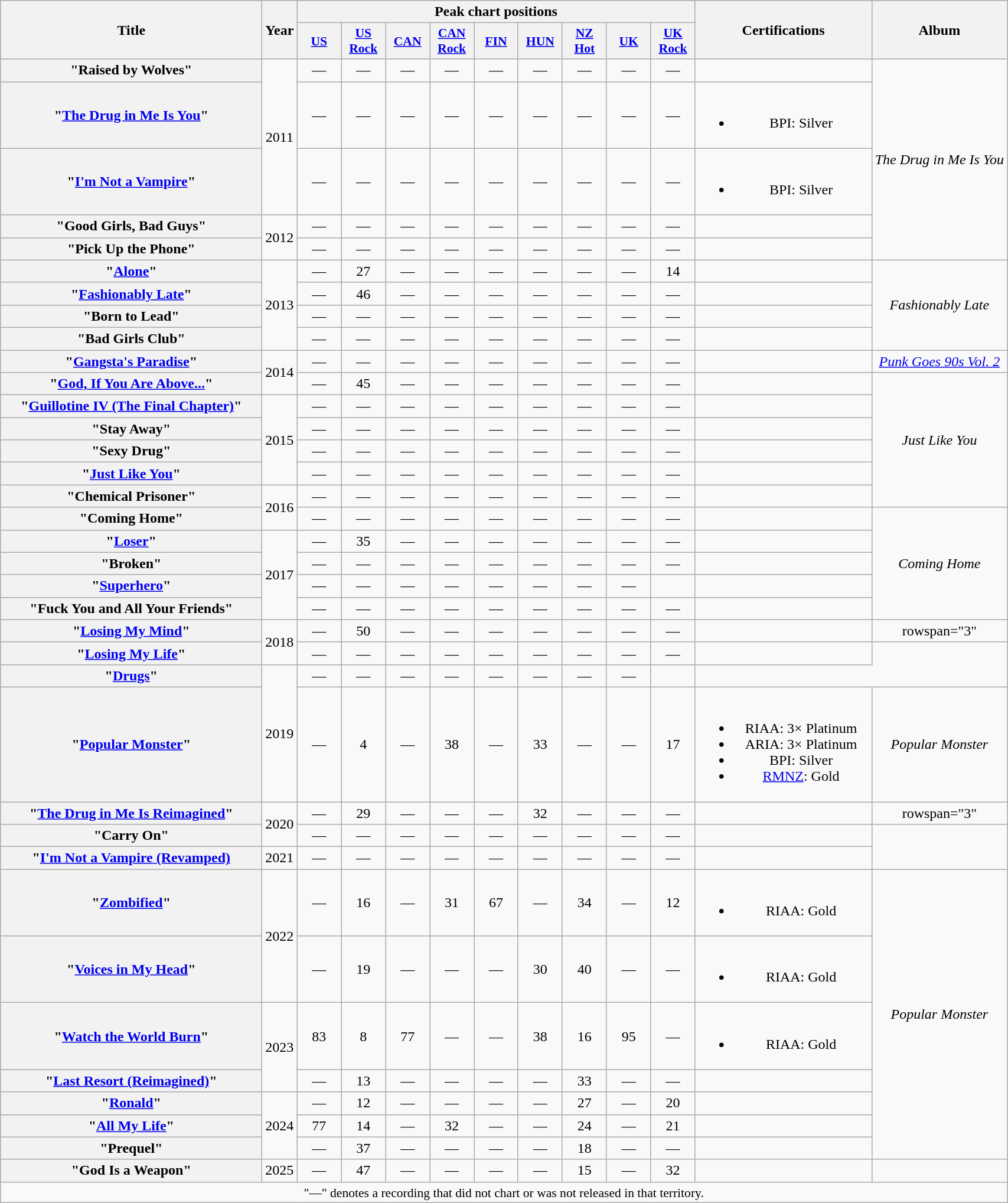<table class="wikitable plainrowheaders" style="text-align:center;">
<tr>
<th scope="col" rowspan="2" style="width:18em;">Title</th>
<th scope="col" rowspan="2">Year</th>
<th scope="col" colspan="9">Peak chart positions</th>
<th scope="col" rowspan="2" style="width:12em;">Certifications</th>
<th scope="col" rowspan="2">Album</th>
</tr>
<tr>
<th scope="col" style="width:3em;font-size:90%;"><a href='#'>US</a><br></th>
<th scope="col" style="width:3em;font-size:90%;"><a href='#'>US<br>Rock</a><br></th>
<th scope="col" style="width:3em;font-size:90%;"><a href='#'>CAN</a><br></th>
<th scope="col" style="width:3em;font-size:90%;"><a href='#'>CAN<br>Rock</a><br></th>
<th scope="col" style="width:3em;font-size:90%;"><a href='#'>FIN</a><br></th>
<th scope="col" style="width:3em;font-size:90%;"><a href='#'>HUN</a><br></th>
<th scope="col" style="width:3em;font-size:90%;"><a href='#'>NZ<br>Hot</a><br></th>
<th scope="col" style="width:3em;font-size:90%;"><a href='#'>UK</a><br></th>
<th scope="col" style="width:3em;font-size:90%;"><a href='#'>UK<br>Rock</a><br></th>
</tr>
<tr>
<th scope="row">"Raised by Wolves"</th>
<td rowspan="3">2011</td>
<td>—</td>
<td>—</td>
<td>—</td>
<td>—</td>
<td>—</td>
<td>—</td>
<td>—</td>
<td>—</td>
<td>—</td>
<td></td>
<td rowspan="5"><em>The Drug in Me Is You</em></td>
</tr>
<tr>
<th scope="row">"<a href='#'>The Drug in Me Is You</a>"</th>
<td>—</td>
<td>—</td>
<td>—</td>
<td>—</td>
<td>—</td>
<td>—</td>
<td>—</td>
<td>—</td>
<td>—</td>
<td><br><ul><li>BPI: Silver</li></ul></td>
</tr>
<tr>
<th scope="row">"<a href='#'>I'm Not a Vampire</a>"</th>
<td>—</td>
<td>—</td>
<td>—</td>
<td>—</td>
<td>—</td>
<td>—</td>
<td>—</td>
<td>—</td>
<td>—</td>
<td><br><ul><li>BPI: Silver</li></ul></td>
</tr>
<tr>
<th scope="row">"Good Girls, Bad Guys"</th>
<td rowspan="2">2012</td>
<td>—</td>
<td>—</td>
<td>—</td>
<td>—</td>
<td>—</td>
<td>—</td>
<td>—</td>
<td>—</td>
<td>—</td>
<td></td>
</tr>
<tr>
<th scope="row">"Pick Up the Phone"</th>
<td>—</td>
<td>—</td>
<td>—</td>
<td>—</td>
<td>—</td>
<td>—</td>
<td>—</td>
<td>—</td>
<td>—</td>
<td></td>
</tr>
<tr>
<th scope="row">"<a href='#'>Alone</a>"</th>
<td rowspan="4">2013</td>
<td>—</td>
<td>27</td>
<td>—</td>
<td>—</td>
<td>—</td>
<td>—</td>
<td>—</td>
<td>—</td>
<td>14</td>
<td></td>
<td rowspan="4"><em>Fashionably Late</em></td>
</tr>
<tr>
<th scope="row">"<a href='#'>Fashionably Late</a>"</th>
<td>—</td>
<td>46</td>
<td>—</td>
<td>—</td>
<td>—</td>
<td>—</td>
<td>—</td>
<td>—</td>
<td>—</td>
<td></td>
</tr>
<tr>
<th scope="row">"Born to Lead"</th>
<td>—</td>
<td>—</td>
<td>—</td>
<td>—</td>
<td>—</td>
<td>—</td>
<td>—</td>
<td>—</td>
<td>—</td>
<td></td>
</tr>
<tr>
<th scope="row">"Bad Girls Club"</th>
<td>—</td>
<td>—</td>
<td>—</td>
<td>—</td>
<td>—</td>
<td>—</td>
<td>—</td>
<td>—</td>
<td>—</td>
<td></td>
</tr>
<tr>
<th scope="row">"<a href='#'>Gangsta's Paradise</a>"<br></th>
<td rowspan="2">2014</td>
<td>—</td>
<td>—</td>
<td>—</td>
<td>—</td>
<td>—</td>
<td>—</td>
<td>—</td>
<td>—</td>
<td>—</td>
<td></td>
<td><em><a href='#'>Punk Goes 90s Vol. 2</a></em></td>
</tr>
<tr>
<th scope="row">"<a href='#'>God, If You Are Above...</a>"</th>
<td>—</td>
<td>45</td>
<td>—</td>
<td>—</td>
<td>—</td>
<td>—</td>
<td>—</td>
<td>—</td>
<td>—</td>
<td></td>
<td rowspan="6"><em>Just Like You</em></td>
</tr>
<tr>
<th scope="row">"<a href='#'>Guillotine IV (The Final Chapter)</a>"</th>
<td rowspan="4">2015</td>
<td>—</td>
<td>—</td>
<td>—</td>
<td>—</td>
<td>—</td>
<td>—</td>
<td>—</td>
<td>—</td>
<td>—</td>
<td></td>
</tr>
<tr>
<th scope="row">"Stay Away"</th>
<td>—</td>
<td>—</td>
<td>—</td>
<td>—</td>
<td>—</td>
<td>—</td>
<td>—</td>
<td>—</td>
<td>—</td>
<td></td>
</tr>
<tr>
<th scope="row">"Sexy Drug"</th>
<td>—</td>
<td>—</td>
<td>—</td>
<td>—</td>
<td>—</td>
<td>—</td>
<td>—</td>
<td>—</td>
<td>—</td>
<td></td>
</tr>
<tr>
<th scope="row">"<a href='#'>Just Like You</a>"</th>
<td>—</td>
<td>—</td>
<td>—</td>
<td>—</td>
<td>—</td>
<td>—</td>
<td>—</td>
<td>—</td>
<td>—</td>
<td></td>
</tr>
<tr>
<th scope="row">"Chemical Prisoner"</th>
<td rowspan="2">2016</td>
<td>—</td>
<td>—</td>
<td>—</td>
<td>—</td>
<td>—</td>
<td>—</td>
<td>—</td>
<td>—</td>
<td>—</td>
<td></td>
</tr>
<tr>
<th scope="row">"Coming Home"</th>
<td>—</td>
<td>—</td>
<td>—</td>
<td>—</td>
<td>—</td>
<td>—</td>
<td>—</td>
<td>—</td>
<td>—</td>
<td></td>
<td rowspan="5"><em>Coming Home</em></td>
</tr>
<tr>
<th scope="row">"<a href='#'>Loser</a>"</th>
<td rowspan="4">2017</td>
<td>—</td>
<td>35</td>
<td>—</td>
<td>—</td>
<td>—</td>
<td>—</td>
<td>—</td>
<td>—</td>
<td>—</td>
<td></td>
</tr>
<tr>
<th scope="row">"Broken"</th>
<td>—</td>
<td>—</td>
<td>—</td>
<td>—</td>
<td>—</td>
<td>—</td>
<td>—</td>
<td>—</td>
<td>—</td>
<td></td>
</tr>
<tr>
<th scope="row">"<a href='#'>Superhero</a>"</th>
<td>—</td>
<td>—</td>
<td>—</td>
<td>—</td>
<td>—</td>
<td>—</td>
<td>—</td>
<td>—</td>
<td></td>
</tr>
<tr>
<th scope="row">"Fuck You and All Your Friends"</th>
<td>—</td>
<td>—</td>
<td>—</td>
<td>—</td>
<td>—</td>
<td>—</td>
<td>—</td>
<td>—</td>
<td>—</td>
<td></td>
</tr>
<tr>
<th scope="row">"<a href='#'>Losing My Mind</a>"</th>
<td rowspan="2">2018</td>
<td>—</td>
<td>50</td>
<td>—</td>
<td>—</td>
<td>—</td>
<td>—</td>
<td>—</td>
<td>—</td>
<td>—</td>
<td></td>
<td>rowspan="3" </td>
</tr>
<tr>
<th scope="row">"<a href='#'>Losing My Life</a>"</th>
<td>—</td>
<td>—</td>
<td>—</td>
<td>—</td>
<td>—</td>
<td>—</td>
<td>—</td>
<td>—</td>
<td>—</td>
<td></td>
</tr>
<tr>
<th scope="row">"<a href='#'>Drugs</a>"<br></th>
<td rowspan="2">2019</td>
<td>—</td>
<td>—</td>
<td>—</td>
<td>—</td>
<td>—</td>
<td>—</td>
<td>—</td>
<td>—</td>
<td></td>
</tr>
<tr>
<th scope="row">"<a href='#'>Popular Monster</a>"</th>
<td>—</td>
<td>4</td>
<td>—</td>
<td>38</td>
<td>—</td>
<td>33</td>
<td>—</td>
<td>—</td>
<td>17</td>
<td><br><ul><li>RIAA: 3× Platinum</li><li>ARIA: 3× Platinum</li><li>BPI: Silver</li><li><a href='#'>RMNZ</a>: Gold</li></ul></td>
<td><em>Popular Monster</em></td>
</tr>
<tr>
<th scope="row">"<a href='#'>The Drug in Me Is Reimagined</a>"</th>
<td rowspan="2">2020</td>
<td>—</td>
<td>29</td>
<td>—</td>
<td>—</td>
<td>—</td>
<td>32</td>
<td>—</td>
<td>—</td>
<td>—</td>
<td></td>
<td>rowspan="3" </td>
</tr>
<tr>
<th scope="row">"Carry On"</th>
<td>—</td>
<td>—</td>
<td>—</td>
<td>—</td>
<td>—</td>
<td>—</td>
<td>—</td>
<td>—</td>
<td>—</td>
<td></td>
</tr>
<tr>
<th scope="row">"<a href='#'>I'm Not a Vampire (Revamped)</a></th>
<td>2021</td>
<td>—</td>
<td>—</td>
<td>—</td>
<td>—</td>
<td>—</td>
<td>—</td>
<td>—</td>
<td>—</td>
<td>—</td>
<td></td>
</tr>
<tr>
<th scope="row">"<a href='#'>Zombified</a>"</th>
<td rowspan="2">2022</td>
<td>—</td>
<td>16</td>
<td>—</td>
<td>31</td>
<td>67</td>
<td>—</td>
<td>34</td>
<td>—</td>
<td>12</td>
<td><br><ul><li>RIAA: Gold</li></ul></td>
<td rowspan="7"><em>Popular Monster</em></td>
</tr>
<tr>
<th scope="row">"<a href='#'>Voices in My Head</a>"</th>
<td>—</td>
<td>19</td>
<td>—</td>
<td>—</td>
<td>—</td>
<td>30</td>
<td>40</td>
<td>—</td>
<td>—</td>
<td><br><ul><li>RIAA: Gold</li></ul></td>
</tr>
<tr>
<th scope="row">"<a href='#'>Watch the World Burn</a>"</th>
<td rowspan="2">2023</td>
<td>83</td>
<td>8</td>
<td>77</td>
<td>—</td>
<td>—</td>
<td>38</td>
<td>16</td>
<td>95</td>
<td>—</td>
<td><br><ul><li>RIAA: Gold</li></ul></td>
</tr>
<tr>
<th scope="row">"<a href='#'>Last Resort (Reimagined)</a>"<br></th>
<td>—</td>
<td>13</td>
<td>—</td>
<td>—</td>
<td>—</td>
<td>—</td>
<td>33</td>
<td>—</td>
<td>—</td>
<td></td>
</tr>
<tr>
<th scope="row">"<a href='#'>Ronald</a>"<br></th>
<td rowspan="3">2024</td>
<td>—</td>
<td>12</td>
<td>—</td>
<td>—</td>
<td>—</td>
<td>—</td>
<td>27</td>
<td>—</td>
<td>20</td>
<td></td>
</tr>
<tr>
<th scope="row">"<a href='#'>All My Life</a>"<br></th>
<td>77</td>
<td>14</td>
<td>—</td>
<td>32</td>
<td>—</td>
<td>—</td>
<td>24</td>
<td>—</td>
<td>21</td>
<td></td>
</tr>
<tr>
<th scope="row">"Prequel"</th>
<td>—</td>
<td>37</td>
<td>—</td>
<td>—</td>
<td>—</td>
<td>—</td>
<td>18</td>
<td>—</td>
<td>—</td>
<td></td>
</tr>
<tr>
<th scope="row">"God Is a Weapon"<br></th>
<td>2025</td>
<td>—</td>
<td>47</td>
<td>—</td>
<td>—</td>
<td>—</td>
<td>—</td>
<td>15</td>
<td>—</td>
<td>32</td>
<td></td>
<td></td>
</tr>
<tr>
<td colspan="13" style="font-size:90%">"—" denotes a recording that did not chart or was not released in that territory.</td>
</tr>
</table>
